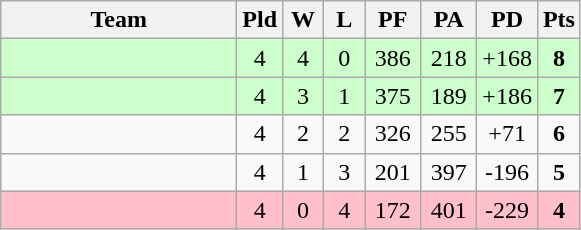<table class="wikitable" style="text-align:center;">
<tr>
<th width=150>Team</th>
<th width=20>Pld</th>
<th width=20>W</th>
<th width=20>L</th>
<th width=30>PF</th>
<th width=30>PA</th>
<th width=30>PD</th>
<th width=20>Pts</th>
</tr>
<tr bgcolor="#ccffcc">
<td align="left"></td>
<td>4</td>
<td>4</td>
<td>0</td>
<td>386</td>
<td>218</td>
<td>+168</td>
<td><strong>8</strong></td>
</tr>
<tr bgcolor="#ccffcc">
<td align="left"></td>
<td>4</td>
<td>3</td>
<td>1</td>
<td>375</td>
<td>189</td>
<td>+186</td>
<td><strong>7</strong></td>
</tr>
<tr>
<td align="left"></td>
<td>4</td>
<td>2</td>
<td>2</td>
<td>326</td>
<td>255</td>
<td>+71</td>
<td><strong>6</strong></td>
</tr>
<tr>
<td align="left"></td>
<td>4</td>
<td>1</td>
<td>3</td>
<td>201</td>
<td>397</td>
<td>-196</td>
<td><strong>5</strong></td>
</tr>
<tr bgcolor=pink>
<td align="left"></td>
<td>4</td>
<td>0</td>
<td>4</td>
<td>172</td>
<td>401</td>
<td>-229</td>
<td><strong>4</strong></td>
</tr>
</table>
